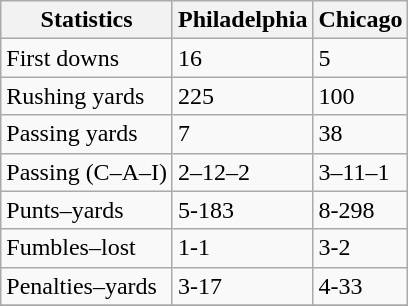<table class="wikitable">
<tr>
<th>Statistics</th>
<th>Philadelphia</th>
<th>Chicago</th>
</tr>
<tr>
<td>First downs</td>
<td>16</td>
<td>5</td>
</tr>
<tr>
<td>Rushing yards</td>
<td>225</td>
<td>100</td>
</tr>
<tr>
<td>Passing yards</td>
<td>7</td>
<td>38</td>
</tr>
<tr>
<td>Passing (C–A–I)</td>
<td>2–12–2</td>
<td>3–11–1</td>
</tr>
<tr>
<td>Punts–yards</td>
<td>5-183</td>
<td>8-298</td>
</tr>
<tr>
<td>Fumbles–lost</td>
<td>1-1</td>
<td>3-2</td>
</tr>
<tr>
<td>Penalties–yards</td>
<td>3-17</td>
<td>4-33</td>
</tr>
<tr>
</tr>
</table>
